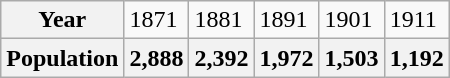<table class="wikitable">
<tr>
<th>Year</th>
<td>1871</td>
<td>1881</td>
<td>1891</td>
<td>1901</td>
<td>1911</td>
</tr>
<tr>
<th>Population</th>
<th>2,888</th>
<th>2,392</th>
<th>1,972</th>
<th>1,503</th>
<th>1,192</th>
</tr>
</table>
